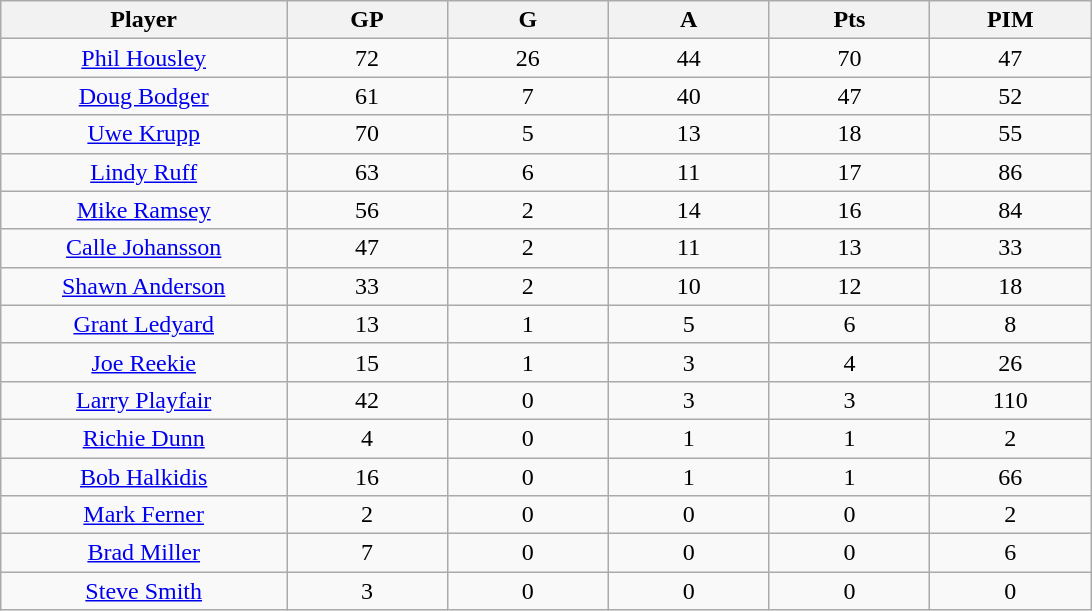<table class="wikitable sortable">
<tr>
<th bgcolor="#DDDDFF" width="16%">Player</th>
<th bgcolor="#DDDDFF" width="9%">GP</th>
<th bgcolor="#DDDDFF" width="9%">G</th>
<th bgcolor="#DDDDFF" width="9%">A</th>
<th bgcolor="#DDDDFF" width="9%">Pts</th>
<th bgcolor="#DDDDFF" width="9%">PIM</th>
</tr>
<tr align="center">
<td><a href='#'>Phil Housley</a></td>
<td>72</td>
<td>26</td>
<td>44</td>
<td>70</td>
<td>47</td>
</tr>
<tr align="center">
<td><a href='#'>Doug Bodger</a></td>
<td>61</td>
<td>7</td>
<td>40</td>
<td>47</td>
<td>52</td>
</tr>
<tr align="center">
<td><a href='#'>Uwe Krupp</a></td>
<td>70</td>
<td>5</td>
<td>13</td>
<td>18</td>
<td>55</td>
</tr>
<tr align="center">
<td><a href='#'>Lindy Ruff</a></td>
<td>63</td>
<td>6</td>
<td>11</td>
<td>17</td>
<td>86</td>
</tr>
<tr align="center">
<td><a href='#'>Mike Ramsey</a></td>
<td>56</td>
<td>2</td>
<td>14</td>
<td>16</td>
<td>84</td>
</tr>
<tr align="center">
<td><a href='#'>Calle Johansson</a></td>
<td>47</td>
<td>2</td>
<td>11</td>
<td>13</td>
<td>33</td>
</tr>
<tr align="center">
<td><a href='#'>Shawn Anderson</a></td>
<td>33</td>
<td>2</td>
<td>10</td>
<td>12</td>
<td>18</td>
</tr>
<tr align="center">
<td><a href='#'>Grant Ledyard</a></td>
<td>13</td>
<td>1</td>
<td>5</td>
<td>6</td>
<td>8</td>
</tr>
<tr align="center">
<td><a href='#'>Joe Reekie</a></td>
<td>15</td>
<td>1</td>
<td>3</td>
<td>4</td>
<td>26</td>
</tr>
<tr align="center">
<td><a href='#'>Larry Playfair</a></td>
<td>42</td>
<td>0</td>
<td>3</td>
<td>3</td>
<td>110</td>
</tr>
<tr align="center">
<td><a href='#'>Richie Dunn</a></td>
<td>4</td>
<td>0</td>
<td>1</td>
<td>1</td>
<td>2</td>
</tr>
<tr align="center">
<td><a href='#'>Bob Halkidis</a></td>
<td>16</td>
<td>0</td>
<td>1</td>
<td>1</td>
<td>66</td>
</tr>
<tr align="center">
<td><a href='#'>Mark Ferner</a></td>
<td>2</td>
<td>0</td>
<td>0</td>
<td>0</td>
<td>2</td>
</tr>
<tr align="center">
<td><a href='#'>Brad Miller</a></td>
<td>7</td>
<td>0</td>
<td>0</td>
<td>0</td>
<td>6</td>
</tr>
<tr align="center">
<td><a href='#'>Steve Smith</a></td>
<td>3</td>
<td>0</td>
<td>0</td>
<td>0</td>
<td>0</td>
</tr>
</table>
